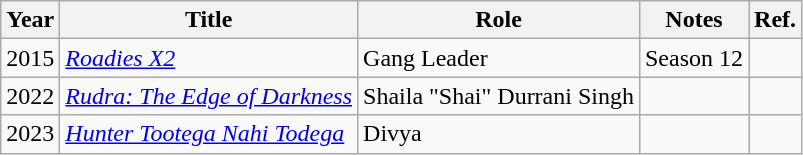<table class="wikitable sortable">
<tr style="text-align:center;">
<th>Year</th>
<th>Title</th>
<th>Role</th>
<th Class="unsortable">Notes</th>
<th Class="unsortable">Ref.</th>
</tr>
<tr>
<td>2015</td>
<td><em><a href='#'>Roadies X2</a></em></td>
<td>Gang Leader</td>
<td>Season 12</td>
<td></td>
</tr>
<tr>
<td>2022</td>
<td><em><a href='#'>Rudra: The Edge of Darkness</a></em></td>
<td>Shaila "Shai" Durrani Singh</td>
<td></td>
<td></td>
</tr>
<tr>
<td>2023</td>
<td><em><a href='#'>Hunter Tootega Nahi Todega</a></em></td>
<td>Divya</td>
<td></td>
<td></td>
</tr>
</table>
